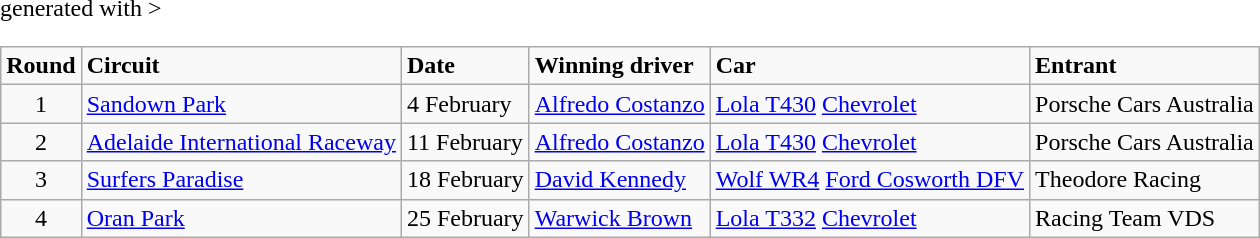<table class="wikitable" <hiddentext>generated with >
<tr style="font-weight:bold">
<td height="14" align="center">Round</td>
<td>Circuit</td>
<td>Date</td>
<td>Winning driver</td>
<td>Car</td>
<td>Entrant</td>
</tr>
<tr>
<td height="14" align="center">1</td>
<td><a href='#'>Sandown Park</a></td>
<td>4 February</td>
<td><a href='#'>Alfredo Costanzo</a></td>
<td><a href='#'>Lola T430</a> <a href='#'>Chevrolet</a></td>
<td>Porsche Cars Australia</td>
</tr>
<tr>
<td height="14" align="center">2</td>
<td><a href='#'>Adelaide International Raceway</a></td>
<td>11 February</td>
<td><a href='#'>Alfredo Costanzo</a></td>
<td><a href='#'>Lola T430</a> <a href='#'>Chevrolet</a></td>
<td>Porsche Cars Australia</td>
</tr>
<tr>
<td height="14" align="center">3</td>
<td><a href='#'>Surfers Paradise</a></td>
<td>18 February</td>
<td><a href='#'>David Kennedy</a></td>
<td><a href='#'>Wolf WR4</a> <a href='#'>Ford Cosworth DFV</a></td>
<td>Theodore Racing</td>
</tr>
<tr>
<td height="14" align="center">4</td>
<td><a href='#'>Oran Park</a></td>
<td>25 February</td>
<td><a href='#'>Warwick Brown</a></td>
<td><a href='#'>Lola T332</a> <a href='#'>Chevrolet</a></td>
<td>Racing Team VDS</td>
</tr>
</table>
